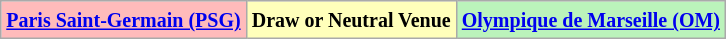<table class="wikitable">
<tr>
<td bgcolor="#FFBBBB"><small><strong><a href='#'>Paris Saint-Germain (PSG)</a></strong></small></td>
<td bgcolor="#FFFFBB" align="center"><small><strong>Draw or Neutral Venue</strong></small></td>
<td bgcolor="#BBF3BB"><small><strong><a href='#'>Olympique de Marseille (OM)</a></strong></small></td>
</tr>
</table>
